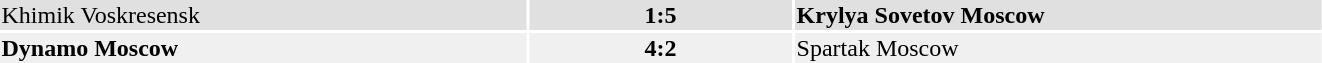<table width="70%">
<tr bgcolor="#e0e0e0">
<td style="width:40%;">Khimik Voskresensk</td>
<th style="width:20%;"><strong>1:5</strong></th>
<td style="width:40%;"><strong>Krylya Sovetov Moscow</strong></td>
</tr>
<tr bgcolor="#f0f0f0">
<td><strong>Dynamo Moscow</strong></td>
<td align="center"><strong>4:2</strong></td>
<td>Spartak Moscow</td>
</tr>
</table>
